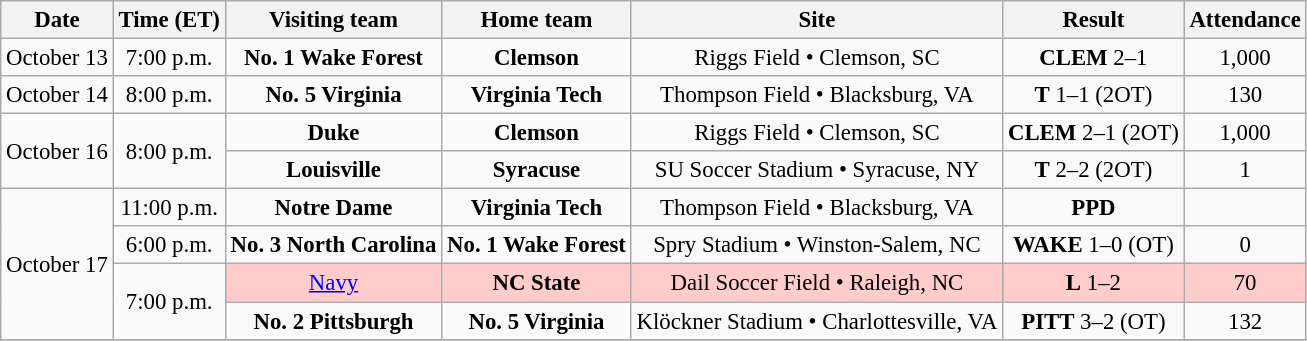<table class="wikitable" style="font-size:95%; text-align: center;">
<tr>
<th>Date</th>
<th>Time (ET)</th>
<th>Visiting team</th>
<th>Home team</th>
<th>Site</th>
<th>Result</th>
<th>Attendance</th>
</tr>
<tr>
<td>October 13</td>
<td>7:00 p.m.</td>
<td><strong>No. 1 Wake Forest</strong></td>
<td><strong>Clemson</strong></td>
<td>Riggs Field • Clemson, SC</td>
<td><strong>CLEM</strong> 2–1</td>
<td>1,000</td>
</tr>
<tr>
<td>October 14</td>
<td>8:00 p.m.</td>
<td><strong>No. 5 Virginia</strong></td>
<td><strong>Virginia Tech</strong></td>
<td>Thompson Field • Blacksburg, VA</td>
<td><strong>T</strong> 1–1 (2OT)</td>
<td>130</td>
</tr>
<tr>
<td rowspan="2">October 16</td>
<td rowspan="2">8:00 p.m.</td>
<td><strong>Duke</strong></td>
<td><strong>Clemson</strong></td>
<td>Riggs Field • Clemson, SC</td>
<td><strong>CLEM</strong> 2–1 (2OT)</td>
<td>1,000</td>
</tr>
<tr>
<td><strong>Louisville</strong></td>
<td><strong>Syracuse</strong></td>
<td>SU Soccer Stadium • Syracuse, NY</td>
<td><strong>T</strong> 2–2 (2OT)</td>
<td>1</td>
</tr>
<tr>
<td rowspan=4>October 17</td>
<td>11:00 p.m.</td>
<td><strong>Notre Dame</strong></td>
<td><strong>Virginia Tech</strong></td>
<td>Thompson Field • Blacksburg, VA</td>
<td><strong>PPD</strong></td>
<td></td>
</tr>
<tr>
<td>6:00 p.m.</td>
<td><strong>No. 3 North Carolina</strong></td>
<td><strong>No. 1 Wake Forest</strong></td>
<td>Spry Stadium • Winston-Salem, NC</td>
<td><strong>WAKE</strong> 1–0 (OT)</td>
<td>0</td>
</tr>
<tr>
<td rowspan=2>7:00 p.m.</td>
<td style="background:#fcc;"><a href='#'>Navy</a></td>
<td style="background:#fcc;"><strong>NC State</strong></td>
<td style="background:#fcc;">Dail Soccer Field • Raleigh, NC</td>
<td style="background:#fcc;"><strong>L</strong> 1–2</td>
<td style="background:#fcc;">70</td>
</tr>
<tr>
<td><strong>No. 2 Pittsburgh</strong></td>
<td><strong>No. 5 Virginia</strong></td>
<td>Klöckner Stadium • Charlottesville, VA</td>
<td><strong>PITT</strong> 3–2 (OT)</td>
<td>132</td>
</tr>
<tr>
</tr>
</table>
